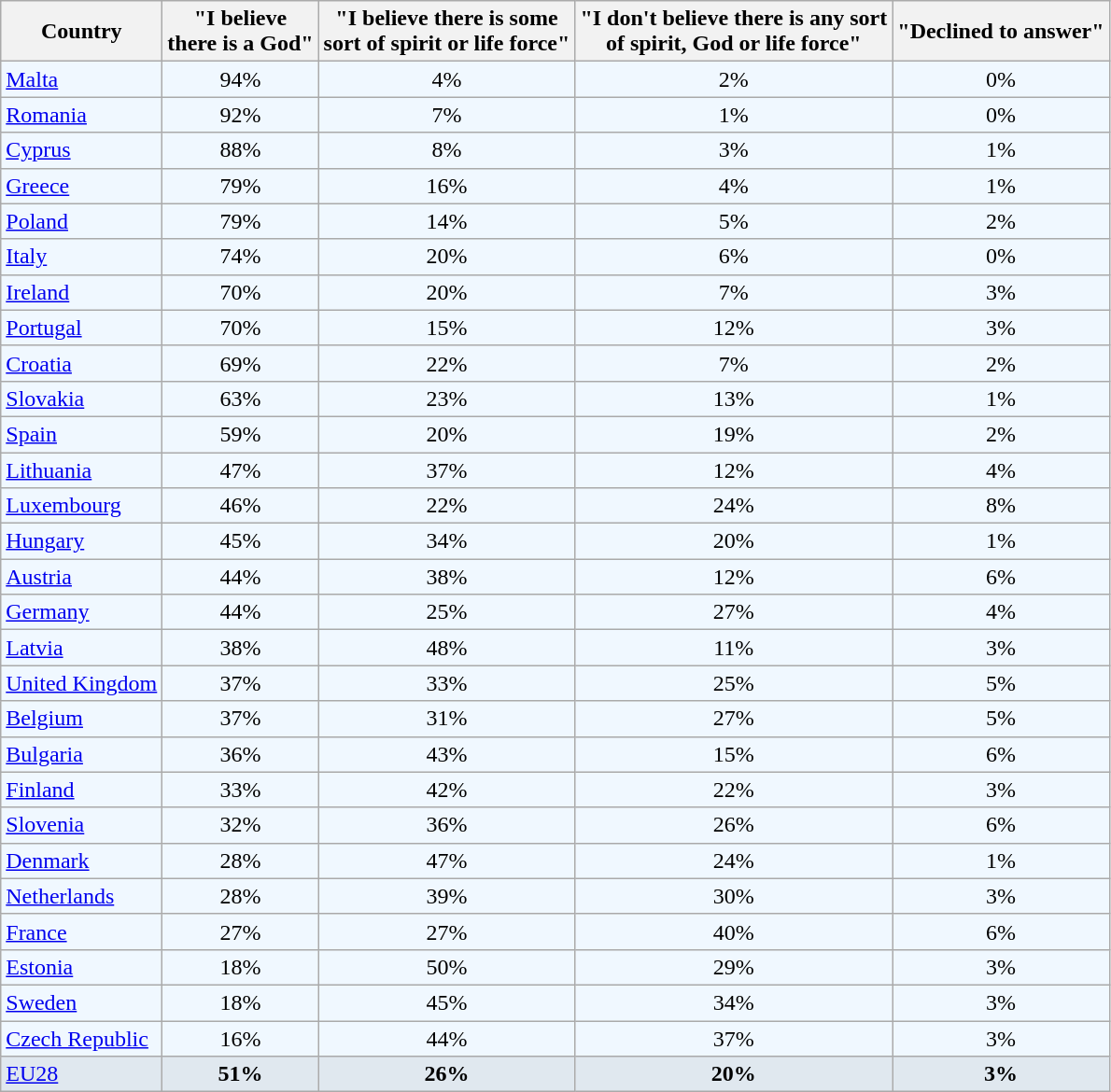<table class="wikitable sortable">
<tr>
<th>Country</th>
<th>"I believe <br>there is a God"</th>
<th>"I believe there is some <br>sort of spirit or life force"</th>
<th>"I don't believe there is any sort<br> of spirit, God or life force"</th>
<th>"Declined to answer"</th>
</tr>
<tr style="background:#f0f8ff;">
<td> <a href='#'>Malta</a></td>
<td style="text-align:center;">94%</td>
<td style="text-align:center;">4%</td>
<td style="text-align:center;">2%</td>
<td style="text-align:center;">0%</td>
</tr>
<tr style="background:#f0f8ff;">
<td> <a href='#'>Romania</a></td>
<td style="text-align:center;">92%</td>
<td style="text-align:center;">7%</td>
<td style="text-align:center;">1%</td>
<td style="text-align:center;">0%</td>
</tr>
<tr style="background:#f0f8ff;">
<td> <a href='#'>Cyprus</a></td>
<td style="text-align:center;">88%</td>
<td style="text-align:center;">8%</td>
<td style="text-align:center;">3%</td>
<td style="text-align:center;">1%</td>
</tr>
<tr style="background:#f0f8ff;">
<td> <a href='#'>Greece</a></td>
<td style="text-align:center;">79%</td>
<td style="text-align:center;">16%</td>
<td style="text-align:center;">4%</td>
<td style="text-align:center;">1%</td>
</tr>
<tr style="background:#f0f8ff;">
<td> <a href='#'>Poland</a></td>
<td style="text-align:center;">79%</td>
<td style="text-align:center;">14%</td>
<td style="text-align:center;">5%</td>
<td style="text-align:center;">2%</td>
</tr>
<tr style="background:#f0f8ff;">
<td> <a href='#'>Italy</a></td>
<td style="text-align:center;">74%</td>
<td style="text-align:center;">20%</td>
<td style="text-align:center;">6%</td>
<td style="text-align:center;">0%</td>
</tr>
<tr style="background:#f0f8ff;">
<td> <a href='#'>Ireland</a></td>
<td style="text-align:center;">70%</td>
<td style="text-align:center;">20%</td>
<td style="text-align:center;">7%</td>
<td style="text-align:center;">3%</td>
</tr>
<tr style="background:#f0f8ff;">
<td> <a href='#'>Portugal</a></td>
<td style="text-align:center;">70%</td>
<td style="text-align:center;">15%</td>
<td style="text-align:center;">12%</td>
<td style="text-align:center;">3%</td>
</tr>
<tr style="background:#f0f8ff;">
<td> <a href='#'>Croatia</a></td>
<td style="text-align:center;">69%</td>
<td style="text-align:center;">22%</td>
<td style="text-align:center;">7%</td>
<td style="text-align:center;">2%</td>
</tr>
<tr style="background:#f0f8ff;">
<td> <a href='#'>Slovakia</a></td>
<td style="text-align:center;">63%</td>
<td style="text-align:center;">23%</td>
<td style="text-align:center;">13%</td>
<td style="text-align:center;">1%</td>
</tr>
<tr style="background:#f0f8ff;">
<td> <a href='#'>Spain</a></td>
<td style="text-align:center;">59%</td>
<td style="text-align:center;">20%</td>
<td style="text-align:center;">19%</td>
<td style="text-align:center;">2%</td>
</tr>
<tr style="background:#f0f8ff;">
<td> <a href='#'>Lithuania</a></td>
<td style="text-align:center;">47%</td>
<td style="text-align:center;">37%</td>
<td style="text-align:center;">12%</td>
<td style="text-align:center;">4%</td>
</tr>
<tr style="background:#f0f8ff;">
<td> <a href='#'>Luxembourg</a></td>
<td style="text-align:center;">46%</td>
<td style="text-align:center;">22%</td>
<td style="text-align:center;">24%</td>
<td style="text-align:center;">8%</td>
</tr>
<tr style="background:#f0f8ff;">
<td> <a href='#'>Hungary</a></td>
<td style="text-align:center;">45%</td>
<td style="text-align:center;">34%</td>
<td style="text-align:center;">20%</td>
<td style="text-align:center;">1%</td>
</tr>
<tr style="background:#f0f8ff;">
<td> <a href='#'>Austria</a></td>
<td style="text-align:center;">44%</td>
<td style="text-align:center;">38%</td>
<td style="text-align:center;">12%</td>
<td style="text-align:center;">6%</td>
</tr>
<tr style="background:#f0f8ff;">
<td> <a href='#'>Germany</a></td>
<td style="text-align:center;">44%</td>
<td style="text-align:center;">25%</td>
<td style="text-align:center;">27%</td>
<td style="text-align:center;">4%</td>
</tr>
<tr style="background:#f0f8ff;">
<td> <a href='#'>Latvia</a></td>
<td style="text-align:center;">38%</td>
<td style="text-align:center;">48%</td>
<td style="text-align:center;">11%</td>
<td style="text-align:center;">3%</td>
</tr>
<tr style="background:#f0f8ff;">
<td> <a href='#'>United Kingdom</a></td>
<td style="text-align:center;">37%</td>
<td style="text-align:center;">33%</td>
<td style="text-align:center;">25%</td>
<td style="text-align:center;">5%</td>
</tr>
<tr style="background:#f0f8ff;">
<td> <a href='#'>Belgium</a></td>
<td style="text-align:center;">37%</td>
<td style="text-align:center;">31%</td>
<td style="text-align:center;">27%</td>
<td style="text-align:center;">5%</td>
</tr>
<tr style="background:#f0f8ff;">
<td> <a href='#'>Bulgaria</a></td>
<td style="text-align:center;">36%</td>
<td style="text-align:center;">43%</td>
<td style="text-align:center;">15%</td>
<td style="text-align:center;">6%</td>
</tr>
<tr style="background:#f0f8ff;">
<td> <a href='#'>Finland</a></td>
<td style="text-align:center;">33%</td>
<td style="text-align:center;">42%</td>
<td style="text-align:center;">22%</td>
<td style="text-align:center;">3%</td>
</tr>
<tr style="background:#f0f8ff;">
<td> <a href='#'>Slovenia</a></td>
<td style="text-align:center;">32%</td>
<td style="text-align:center;">36%</td>
<td style="text-align:center;">26%</td>
<td style="text-align:center;">6%</td>
</tr>
<tr style="background:#f0f8ff;">
<td> <a href='#'>Denmark</a></td>
<td style="text-align:center;">28%</td>
<td style="text-align:center;">47%</td>
<td style="text-align:center;">24%</td>
<td style="text-align:center;">1%</td>
</tr>
<tr style="background:#f0f8ff;">
<td> <a href='#'>Netherlands</a></td>
<td style="text-align:center;">28%</td>
<td style="text-align:center;">39%</td>
<td style="text-align:center;">30%</td>
<td style="text-align:center;">3%</td>
</tr>
<tr style="background:#f0f8ff;">
<td> <a href='#'>France</a></td>
<td style="text-align:center;">27%</td>
<td style="text-align:center;">27%</td>
<td style="text-align:center;">40%</td>
<td style="text-align:center;">6%</td>
</tr>
<tr style="background:#f0f8ff;">
<td> <a href='#'>Estonia</a></td>
<td style="text-align:center;">18%</td>
<td style="text-align:center;">50%</td>
<td style="text-align:center;">29%</td>
<td style="text-align:center;">3%</td>
</tr>
<tr style="background:#f0f8ff;">
<td> <a href='#'>Sweden</a></td>
<td style="text-align:center;">18%</td>
<td style="text-align:center;">45%</td>
<td style="text-align:center;">34%</td>
<td style="text-align:center;">3%</td>
</tr>
<tr style="background:#f0f8ff;">
<td> <a href='#'>Czech Republic</a></td>
<td style="text-align:center;">16%</td>
<td style="text-align:center;">44%</td>
<td style="text-align:center;">37%</td>
<td style="text-align:center;">3%</td>
</tr>
<tr style="background:#e0e8ef;">
<td> <a href='#'>EU28</a></td>
<td style="text-align:center;"><strong>51% </strong></td>
<td style="text-align:center;"><strong>26%</strong></td>
<td style="text-align:center;"><strong>20%</strong></td>
<td style="text-align:center;"><strong>3%</strong></td>
</tr>
</table>
